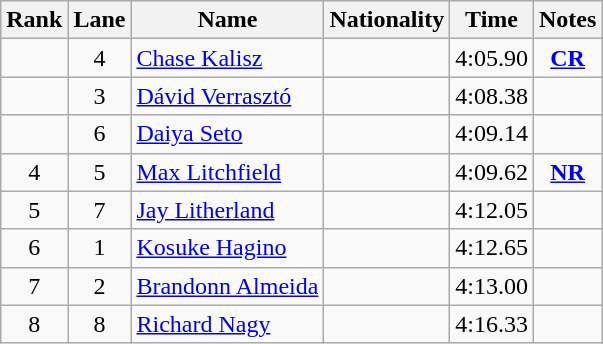<table class="wikitable sortable" style="text-align:center">
<tr>
<th>Rank</th>
<th>Lane</th>
<th>Name</th>
<th>Nationality</th>
<th>Time</th>
<th>Notes</th>
</tr>
<tr>
<td></td>
<td>4</td>
<td align=left><a href='#'>Chase Kalisz</a></td>
<td align=left></td>
<td>4:05.90</td>
<td><strong><a href='#'>CR</a></strong></td>
</tr>
<tr>
<td></td>
<td>3</td>
<td align=left><a href='#'>Dávid Verrasztó</a></td>
<td align=left></td>
<td>4:08.38</td>
<td></td>
</tr>
<tr>
<td></td>
<td>6</td>
<td align=left><a href='#'>Daiya Seto</a></td>
<td align=left></td>
<td>4:09.14</td>
<td></td>
</tr>
<tr>
<td>4</td>
<td>5</td>
<td align=left><a href='#'>Max Litchfield</a></td>
<td align=left></td>
<td>4:09.62</td>
<td><strong><a href='#'>NR</a></strong></td>
</tr>
<tr>
<td>5</td>
<td>7</td>
<td align=left><a href='#'>Jay Litherland</a></td>
<td align=left></td>
<td>4:12.05</td>
<td></td>
</tr>
<tr>
<td>6</td>
<td>1</td>
<td align=left><a href='#'>Kosuke Hagino</a></td>
<td align=left></td>
<td>4:12.65</td>
<td></td>
</tr>
<tr>
<td>7</td>
<td>2</td>
<td align=left><a href='#'>Brandonn Almeida</a></td>
<td align=left></td>
<td>4:13.00</td>
<td></td>
</tr>
<tr>
<td>8</td>
<td>8</td>
<td align=left><a href='#'>Richard Nagy</a></td>
<td align=left></td>
<td>4:16.33</td>
<td></td>
</tr>
</table>
